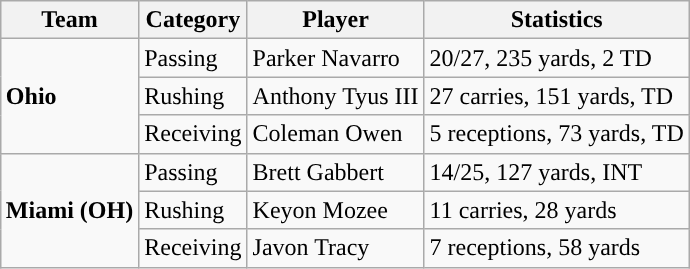<table class="wikitable" style="float: right;">
<tr>
<th>Team</th>
<th>Category</th>
<th>Player</th>
<th>Statistics</th>
</tr>
<tr>
<td rowspan=3><strong>Ohio</strong></td>
<td>Passing</td>
<td>Parker Navarro</td>
<td>20/27, 235 yards, 2 TD</td>
</tr>
<tr>
<td>Rushing</td>
<td>Anthony Tyus III</td>
<td>27 carries, 151 yards, TD</td>
</tr>
<tr>
<td>Receiving</td>
<td>Coleman Owen</td>
<td>5 receptions, 73 yards, TD</td>
</tr>
<tr>
<td rowspan=3><strong>Miami (OH)</strong></td>
<td>Passing</td>
<td>Brett Gabbert</td>
<td>14/25, 127 yards, INT</td>
</tr>
<tr>
<td>Rushing</td>
<td>Keyon Mozee</td>
<td>11 carries, 28 yards</td>
</tr>
<tr>
<td>Receiving</td>
<td>Javon Tracy</td>
<td>7 receptions, 58 yards</td>
</tr>
</table>
